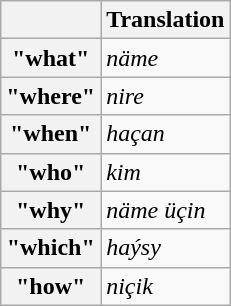<table class=wikitable>
<tr>
<th></th>
<th>Translation</th>
</tr>
<tr>
<th>"what"</th>
<td><em>näme</em></td>
</tr>
<tr>
<th>"where"</th>
<td><em>nire</em></td>
</tr>
<tr>
<th>"when"</th>
<td><em>haçan</em></td>
</tr>
<tr>
<th>"who"</th>
<td><em>kim</em></td>
</tr>
<tr>
<th>"why"</th>
<td><em>näme üçin</em></td>
</tr>
<tr>
<th>"which"</th>
<td><em>haýsy</em></td>
</tr>
<tr>
<th>"how"</th>
<td><em>niçik</em></td>
</tr>
</table>
